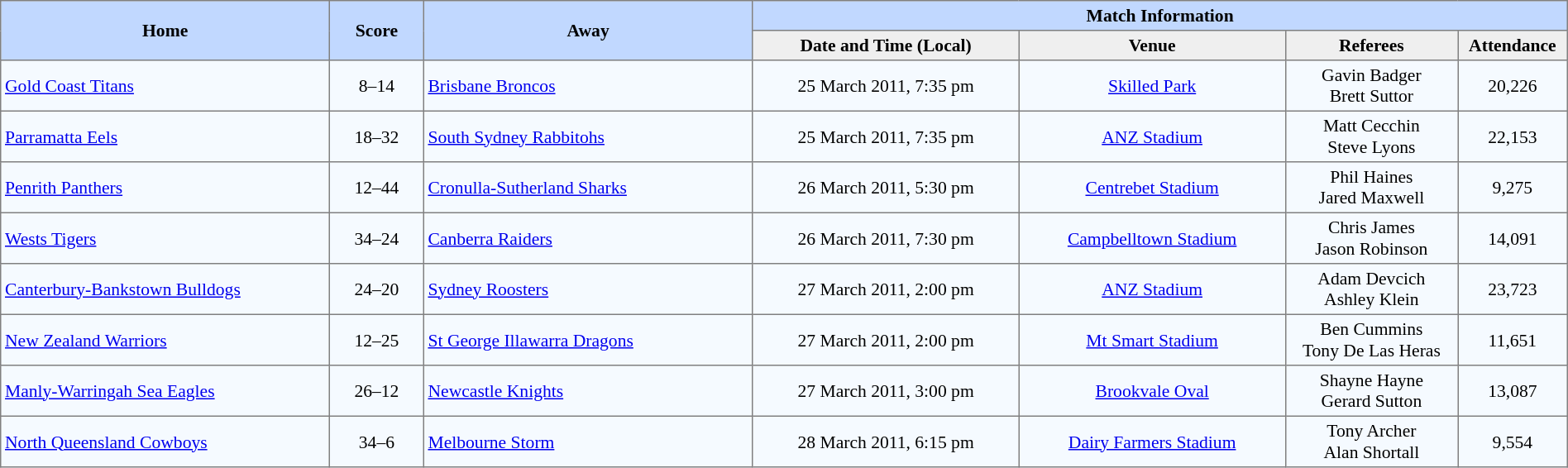<table border="1" cellpadding="3" cellspacing="0" style="border-collapse:collapse; font-size:90%; width:100%;">
<tr style="background:#c1d8ff;">
<th rowspan="2" style="width:21%;">Home</th>
<th rowspan="2" style="width:6%;">Score</th>
<th rowspan="2" style="width:21%;">Away</th>
<th colspan=6>Match Information</th>
</tr>
<tr style="background:#efefef;">
<th width=17%>Date and Time (Local)</th>
<th width=17%>Venue</th>
<th width=11%>Referees</th>
<th width=7%>Attendance</th>
</tr>
<tr style="text-align:center; background:#f5faff;">
<td align=left> <a href='#'>Gold Coast Titans</a></td>
<td>8–14</td>
<td align=left> <a href='#'>Brisbane Broncos</a></td>
<td>25 March 2011, 7:35 pm</td>
<td><a href='#'>Skilled Park</a></td>
<td>Gavin Badger<br>Brett Suttor</td>
<td>20,226</td>
</tr>
<tr style="text-align:center; background:#f5faff;">
<td align=left> <a href='#'>Parramatta Eels</a></td>
<td>18–32</td>
<td align=left> <a href='#'>South Sydney Rabbitohs</a></td>
<td>25 March 2011, 7:35 pm</td>
<td><a href='#'>ANZ Stadium</a></td>
<td>Matt Cecchin<br>Steve Lyons</td>
<td>22,153</td>
</tr>
<tr style="text-align:center; background:#f5faff;">
<td align=left> <a href='#'>Penrith Panthers</a></td>
<td>12–44</td>
<td align=left> <a href='#'>Cronulla-Sutherland Sharks</a></td>
<td>26 March 2011, 5:30 pm</td>
<td><a href='#'>Centrebet Stadium</a></td>
<td>Phil Haines<br>Jared Maxwell</td>
<td>9,275</td>
</tr>
<tr style="text-align:center; background:#f5faff;">
<td align=left> <a href='#'>Wests Tigers</a></td>
<td>34–24</td>
<td align=left> <a href='#'>Canberra Raiders</a></td>
<td>26 March 2011, 7:30 pm</td>
<td><a href='#'>Campbelltown Stadium</a></td>
<td>Chris James<br>Jason Robinson</td>
<td>14,091</td>
</tr>
<tr style="text-align:center; background:#f5faff;">
<td align=left> <a href='#'>Canterbury-Bankstown Bulldogs</a></td>
<td>24–20</td>
<td align=left> <a href='#'>Sydney Roosters</a></td>
<td>27 March 2011, 2:00 pm</td>
<td><a href='#'>ANZ Stadium</a></td>
<td>Adam Devcich<br>Ashley Klein</td>
<td>23,723</td>
</tr>
<tr style="text-align:center; background:#f5faff;">
<td align=left> <a href='#'>New Zealand Warriors</a></td>
<td>12–25</td>
<td align=left> <a href='#'>St George Illawarra Dragons</a></td>
<td>27 March 2011, 2:00 pm</td>
<td><a href='#'>Mt Smart Stadium</a></td>
<td>Ben Cummins<br>Tony De Las Heras</td>
<td>11,651</td>
</tr>
<tr style="text-align:center; background:#f5faff;">
<td align=left> <a href='#'>Manly-Warringah Sea Eagles</a></td>
<td>26–12</td>
<td align=left> <a href='#'>Newcastle Knights</a></td>
<td>27 March 2011, 3:00 pm</td>
<td><a href='#'>Brookvale Oval</a></td>
<td>Shayne Hayne<br>Gerard Sutton</td>
<td>13,087</td>
</tr>
<tr style="text-align:center; background:#f5faff;">
<td align=left> <a href='#'>North Queensland Cowboys</a></td>
<td>34–6</td>
<td align=left> <a href='#'>Melbourne Storm</a></td>
<td>28 March 2011, 6:15 pm</td>
<td><a href='#'>Dairy Farmers Stadium</a></td>
<td>Tony Archer<br>Alan Shortall</td>
<td>9,554</td>
</tr>
</table>
